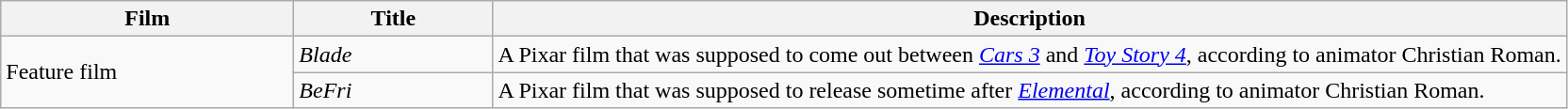<table class="wikitable">
<tr>
<th style="width:150pt;">Film</th>
<th style="width:100pt;">Title</th>
<th>Description</th>
</tr>
<tr>
<td rowspan="2">Feature film</td>
<td><em>Blade</em></td>
<td>A Pixar film that was supposed to come out between <em><a href='#'>Cars 3</a></em> and <em><a href='#'>Toy Story 4</a></em>, according to animator Christian Roman.</td>
</tr>
<tr>
<td><em>BeFri</em></td>
<td>A Pixar film that was supposed to release sometime after <em><a href='#'>Elemental</a></em>, according to animator Christian Roman.</td>
</tr>
</table>
